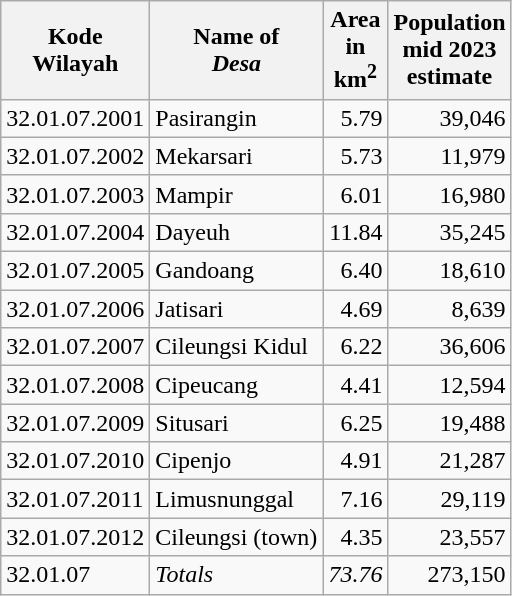<table class="wikitable">
<tr>
<th>Kode <br>Wilayah</th>
<th>Name of <br> <em>Desa</em></th>
<th>Area <br>in <br>km<sup>2</sup></th>
<th>Population<br>mid 2023<br>estimate</th>
</tr>
<tr>
<td>32.01.07.2001</td>
<td>Pasirangin</td>
<td align="right">5.79</td>
<td align="right">39,046</td>
</tr>
<tr>
<td>32.01.07.2002</td>
<td>Mekarsari</td>
<td align="right">5.73</td>
<td align="right">11,979</td>
</tr>
<tr>
<td>32.01.07.2003</td>
<td>Mampir</td>
<td align="right">6.01</td>
<td align="right">16,980</td>
</tr>
<tr>
<td>32.01.07.2004</td>
<td>Dayeuh</td>
<td align="right">11.84</td>
<td align="right">35,245</td>
</tr>
<tr>
<td>32.01.07.2005</td>
<td>Gandoang</td>
<td align="right">6.40</td>
<td align="right">18,610</td>
</tr>
<tr>
<td>32.01.07.2006</td>
<td>Jatisari</td>
<td align="right">4.69</td>
<td align="right">8,639</td>
</tr>
<tr>
<td>32.01.07.2007</td>
<td>Cileungsi Kidul</td>
<td align="right">6.22</td>
<td align="right">36,606</td>
</tr>
<tr>
<td>32.01.07.2008</td>
<td>Cipeucang</td>
<td align="right">4.41</td>
<td align="right">12,594</td>
</tr>
<tr>
<td>32.01.07.2009</td>
<td>Situsari</td>
<td align="right">6.25</td>
<td align="right">19,488</td>
</tr>
<tr>
<td>32.01.07.2010</td>
<td>Cipenjo</td>
<td align="right">4.91</td>
<td align="right">21,287</td>
</tr>
<tr>
<td>32.01.07.2011</td>
<td>Limusnunggal</td>
<td align="right">7.16</td>
<td align="right">29,119</td>
</tr>
<tr>
<td>32.01.07.2012</td>
<td>Cileungsi (town)</td>
<td align="right">4.35</td>
<td align="right">23,557</td>
</tr>
<tr>
<td>32.01.07</td>
<td><em>Totals</em></td>
<td align="right"><em>73.76</em></td>
<td align="right">273,150</td>
</tr>
</table>
